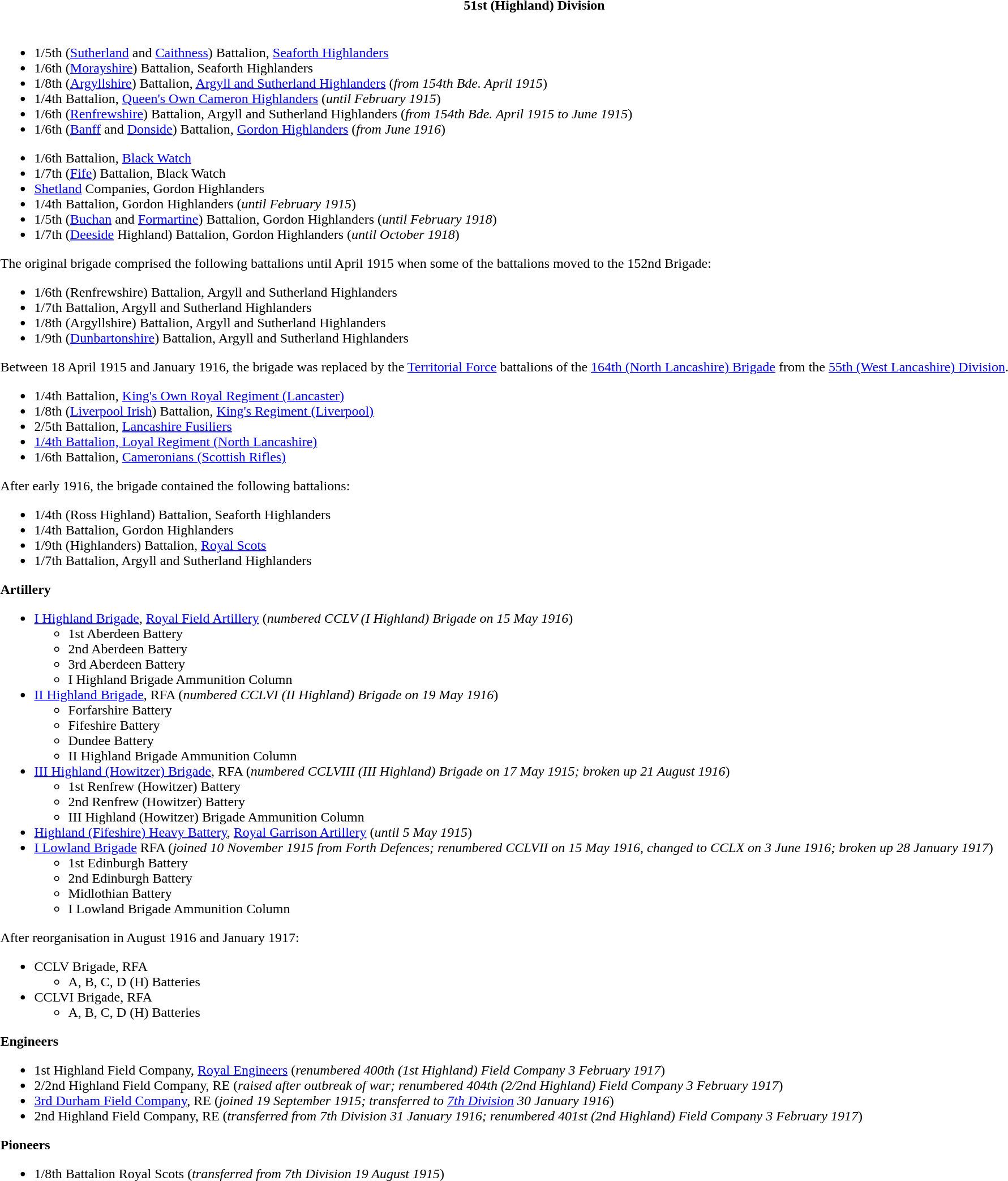<table class="toccolours collapsible collapsed" style="width:100%; background:transparent;">
<tr>
<th colspan=>51st (Highland) Division</th>
</tr>
<tr>
<td colspan="2"><br><ul><li>1/5th (<a href='#'>Sutherland</a> and <a href='#'>Caithness</a>) Battalion, <a href='#'>Seaforth Highlanders</a></li><li>1/6th (<a href='#'>Morayshire</a>) Battalion, Seaforth Highlanders</li><li>1/8th (<a href='#'>Argyllshire</a>) Battalion, <a href='#'>Argyll and Sutherland Highlanders</a> (<em>from 154th Bde. April 1915</em>)</li><li>1/4th Battalion, <a href='#'>Queen's Own Cameron Highlanders</a> (<em>until February 1915</em>)</li><li>1/6th (<a href='#'>Renfrewshire</a>) Battalion, Argyll and Sutherland Highlanders (<em>from 154th Bde. April 1915 to June 1915</em>)</li><li>1/6th (<a href='#'>Banff</a> and <a href='#'>Donside</a>) Battalion, <a href='#'>Gordon Highlanders</a> (<em>from June 1916</em>)</li></ul><ul><li>1/6th Battalion, <a href='#'>Black Watch</a></li><li>1/7th (<a href='#'>Fife</a>) Battalion, Black Watch</li><li><a href='#'>Shetland</a> Companies, Gordon Highlanders</li><li>1/4th Battalion, Gordon Highlanders (<em>until February 1915</em>)</li><li>1/5th (<a href='#'>Buchan</a> and <a href='#'>Formartine</a>) Battalion, Gordon Highlanders (<em>until February 1918</em>)</li><li>1/7th (<a href='#'>Deeside</a> Highland) Battalion, Gordon Highlanders (<em>until October 1918</em>)</li></ul>The original brigade comprised the following battalions until April 1915 when some of the battalions moved to the 152nd Brigade:<ul><li>1/6th (Renfrewshire) Battalion, Argyll and Sutherland Highlanders</li><li>1/7th Battalion, Argyll and Sutherland Highlanders</li><li>1/8th (Argyllshire) Battalion, Argyll and Sutherland Highlanders</li><li>1/9th (<a href='#'>Dunbartonshire</a>) Battalion, Argyll and Sutherland Highlanders</li></ul>Between 18 April 1915 and January 1916, the brigade was replaced by the <a href='#'>Territorial Force</a> battalions of the <a href='#'>164th (North Lancashire) Brigade</a> from the <a href='#'>55th (West Lancashire) Division</a>.<ul><li>1/4th Battalion, <a href='#'>King's Own Royal Regiment (Lancaster)</a></li><li>1/8th (<a href='#'>Liverpool Irish</a>) Battalion, <a href='#'>King's Regiment (Liverpool)</a></li><li>2/5th Battalion, <a href='#'>Lancashire Fusiliers</a></li><li><a href='#'>1/4th Battalion, Loyal Regiment (North Lancashire)</a></li><li>1/6th Battalion, <a href='#'>Cameronians (Scottish Rifles)</a></li></ul>After early 1916, the brigade contained the following battalions:<ul><li>1/4th (Ross Highland) Battalion, Seaforth Highlanders</li><li>1/4th Battalion, Gordon Highlanders</li><li>1/9th (Highlanders) Battalion, <a href='#'>Royal Scots</a></li><li>1/7th Battalion, Argyll and Sutherland Highlanders</li></ul><strong>Artillery</strong><ul><li><a href='#'>I Highland Brigade</a>, <a href='#'>Royal Field Artillery</a> (<em>numbered CCLV (I Highland) Brigade on 15 May 1916</em>)<ul><li>1st Aberdeen Battery</li><li>2nd Aberdeen Battery</li><li>3rd Aberdeen Battery</li><li>I Highland Brigade Ammunition Column</li></ul></li><li><a href='#'>II Highland Brigade</a>, RFA (<em>numbered CCLVI (II Highland) Brigade on 19 May 1916</em>)<ul><li>Forfarshire Battery</li><li>Fifeshire Battery</li><li>Dundee Battery</li><li>II Highland Brigade Ammunition Column</li></ul></li><li><a href='#'>III Highland (Howitzer) Brigade</a>, RFA (<em>numbered CCLVIII (III Highland) Brigade on 17 May 1915; broken up 21 August 1916</em>)<ul><li>1st Renfrew (Howitzer) Battery</li><li>2nd Renfrew (Howitzer) Battery</li><li>III Highland (Howitzer) Brigade Ammunition Column</li></ul></li><li><a href='#'>Highland (Fifeshire) Heavy Battery</a>, <a href='#'>Royal Garrison Artillery</a> (<em>until 5 May 1915</em>)</li><li><a href='#'>I Lowland Brigade</a> RFA (<em>joined 10 November 1915 from Forth Defences; renumbered CCLVII on 15 May 1916, changed to CCLX on 3 June 1916; broken up 28 January 1917</em>)<ul><li>1st Edinburgh Battery</li><li>2nd Edinburgh Battery</li><li>Midlothian Battery</li><li>I Lowland Brigade Ammunition Column</li></ul></li></ul>After reorganisation in August 1916 and January 1917:<ul><li>CCLV Brigade, RFA<ul><li>A, B, C, D (H) Batteries</li></ul></li><li>CCLVI Brigade, RFA<ul><li>A, B, C, D (H) Batteries</li></ul></li></ul><strong>Engineers</strong><ul><li>1st Highland Field Company, <a href='#'>Royal Engineers</a> (<em>renumbered 400th (1st Highland) Field Company 3 February 1917</em>)</li><li>2/2nd Highland Field Company, RE (<em>raised after outbreak of war; renumbered 404th (2/2nd Highland) Field Company 3 February 1917</em>)</li><li><a href='#'>3rd Durham Field Company</a>, RE (<em>joined 19 September 1915; transferred to <a href='#'>7th Division</a> 30 January 1916</em>)</li><li>2nd Highland Field Company, RE (<em>transferred from 7th Division 31 January 1916; renumbered 401st (2nd Highland) Field Company 3 February 1917</em>)</li></ul><strong>Pioneers</strong><ul><li>1/8th Battalion Royal Scots (<em>transferred from 7th Division 19 August 1915</em>)</li></ul></td>
</tr>
</table>
